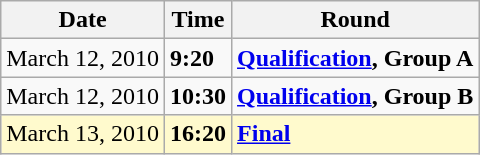<table class="wikitable">
<tr>
<th>Date</th>
<th>Time</th>
<th>Round</th>
</tr>
<tr>
<td>March 12, 2010</td>
<td><strong>9:20</strong></td>
<td><strong><a href='#'>Qualification</a>, Group A</strong></td>
</tr>
<tr>
<td>March 12, 2010</td>
<td><strong>10:30</strong></td>
<td><strong><a href='#'>Qualification</a>, Group B</strong></td>
</tr>
<tr style=background:lemonchiffon>
<td>March 13, 2010</td>
<td><strong>16:20</strong></td>
<td><strong><a href='#'>Final</a></strong></td>
</tr>
</table>
